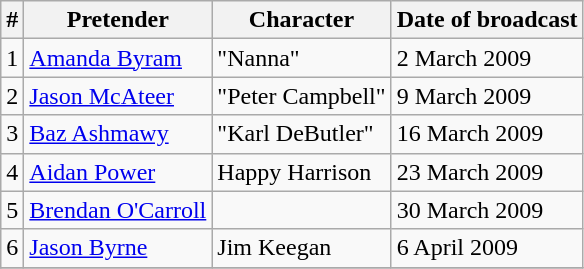<table class="wikitable">
<tr>
<th>#</th>
<th>Pretender</th>
<th>Character</th>
<th>Date of broadcast</th>
</tr>
<tr>
<td>1</td>
<td><a href='#'>Amanda Byram</a></td>
<td>"Nanna"</td>
<td>2 March 2009</td>
</tr>
<tr>
<td>2</td>
<td><a href='#'>Jason McAteer</a></td>
<td>"Peter Campbell"</td>
<td>9 March 2009</td>
</tr>
<tr>
<td>3</td>
<td><a href='#'>Baz Ashmawy</a></td>
<td>"Karl DeButler"</td>
<td>16 March 2009</td>
</tr>
<tr>
<td>4</td>
<td><a href='#'>Aidan Power</a></td>
<td>Happy Harrison</td>
<td>23 March 2009</td>
</tr>
<tr>
<td>5</td>
<td><a href='#'>Brendan O'Carroll</a></td>
<td></td>
<td>30 March 2009</td>
</tr>
<tr>
<td>6</td>
<td><a href='#'>Jason Byrne</a></td>
<td>Jim Keegan</td>
<td>6 April 2009</td>
</tr>
<tr>
</tr>
</table>
